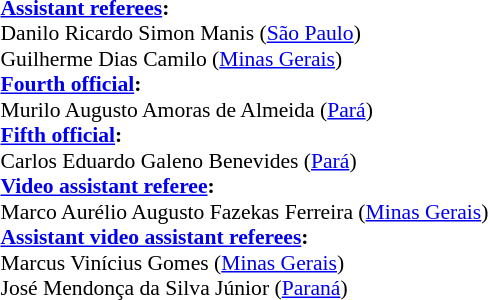<table width=50% style="font-size: 90%">
<tr>
<td><br><strong><a href='#'>Assistant referees</a>:</strong>
<br>Danilo Ricardo Simon Manis (<a href='#'>São Paulo</a>)
<br>Guilherme Dias Camilo (<a href='#'>Minas Gerais</a>)
<br><strong><a href='#'>Fourth official</a>:</strong>
<br>Murilo Augusto Amoras de Almeida (<a href='#'>Pará</a>)
<br><strong><a href='#'>Fifth official</a>:</strong>
<br>Carlos Eduardo Galeno Benevides (<a href='#'>Pará</a>)
<br><strong><a href='#'>Video assistant referee</a>:</strong>
<br>Marco Aurélio Augusto Fazekas Ferreira (<a href='#'>Minas Gerais</a>)
<br><strong><a href='#'>Assistant video assistant referees</a>:</strong>
<br>Marcus Vinícius Gomes (<a href='#'>Minas Gerais</a>)
<br>José Mendonça da Silva Júnior (<a href='#'>Paraná</a>)</td>
</tr>
</table>
